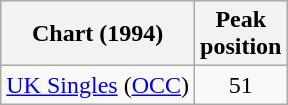<table class="wikitable">
<tr>
<th>Chart (1994)</th>
<th>Peak<br>position</th>
</tr>
<tr>
<td><a href='#'>UK Singles</a> (<a href='#'>OCC</a>)</td>
<td style="text-align:center;">51</td>
</tr>
</table>
